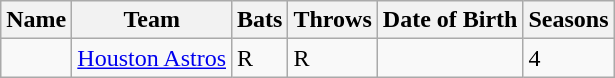<table class="wikitable sortable collapsible collapsed">
<tr>
<th>Name</th>
<th>Team</th>
<th>Bats</th>
<th>Throws</th>
<th>Date of Birth</th>
<th>Seasons</th>
</tr>
<tr>
<td></td>
<td><a href='#'>Houston Astros</a></td>
<td>R</td>
<td>R</td>
<td></td>
<td>4</td>
</tr>
</table>
